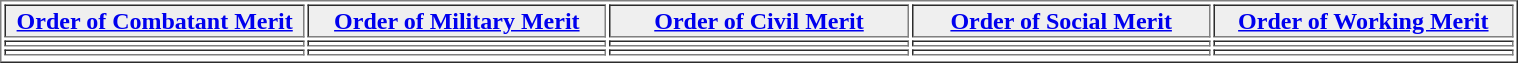<table align="center" border="1"  cellpadding="1" width="80%">
<tr>
<th width="20%" style="background:#efefef;"><a href='#'>Order of Combatant Merit</a></th>
<th width="20%" style="background:#efefef;"><a href='#'>Order of Military Merit</a></th>
<th width="20%" style="background:#efefef;"><a href='#'>Order of Civil Merit</a></th>
<th width="20%" style="background:#efefef;"><a href='#'>Order of Social Merit</a></th>
<th width="20%" style="background:#efefef;"><a href='#'>Order of Working Merit</a></th>
</tr>
<tr>
<td></td>
<td></td>
<td></td>
<td></td>
<td></td>
</tr>
<tr>
<td></td>
<td></td>
<td></td>
<td></td>
<td></td>
</tr>
<tr>
</tr>
</table>
